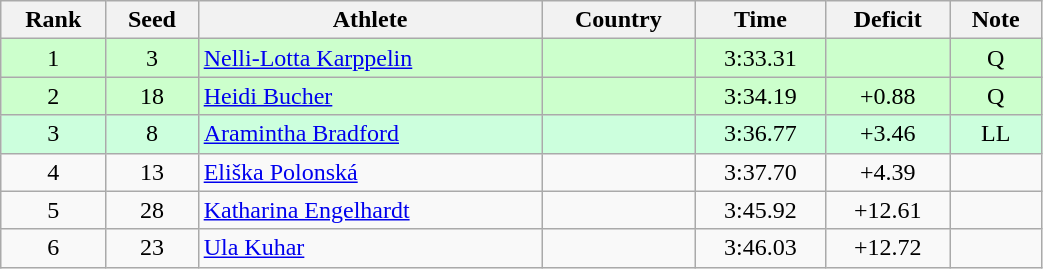<table class="wikitable sortable" style="text-align:center" width=55%>
<tr>
<th>Rank</th>
<th>Seed</th>
<th>Athlete</th>
<th>Country</th>
<th>Time</th>
<th>Deficit</th>
<th>Note</th>
</tr>
<tr bgcolor=ccffcc>
<td>1</td>
<td>3</td>
<td align=left><a href='#'>Nelli-Lotta Karppelin</a></td>
<td align=left></td>
<td>3:33.31</td>
<td></td>
<td>Q</td>
</tr>
<tr bgcolor=ccffcc>
<td>2</td>
<td>18</td>
<td align=left><a href='#'>Heidi Bucher</a></td>
<td align=left></td>
<td>3:34.19</td>
<td>+0.88</td>
<td>Q</td>
</tr>
<tr bgcolor=ccffdd>
<td>3</td>
<td>8</td>
<td align=left><a href='#'>Aramintha Bradford</a></td>
<td align=left></td>
<td>3:36.77</td>
<td>+3.46</td>
<td>LL</td>
</tr>
<tr>
<td>4</td>
<td>13</td>
<td align=left><a href='#'>Eliška Polonská</a></td>
<td align=left></td>
<td>3:37.70</td>
<td>+4.39</td>
<td></td>
</tr>
<tr>
<td>5</td>
<td>28</td>
<td align=left><a href='#'>Katharina Engelhardt</a></td>
<td align=left></td>
<td>3:45.92</td>
<td>+12.61</td>
<td></td>
</tr>
<tr>
<td>6</td>
<td>23</td>
<td align=left><a href='#'>Ula Kuhar</a></td>
<td align=left></td>
<td>3:46.03</td>
<td>+12.72</td>
<td></td>
</tr>
</table>
